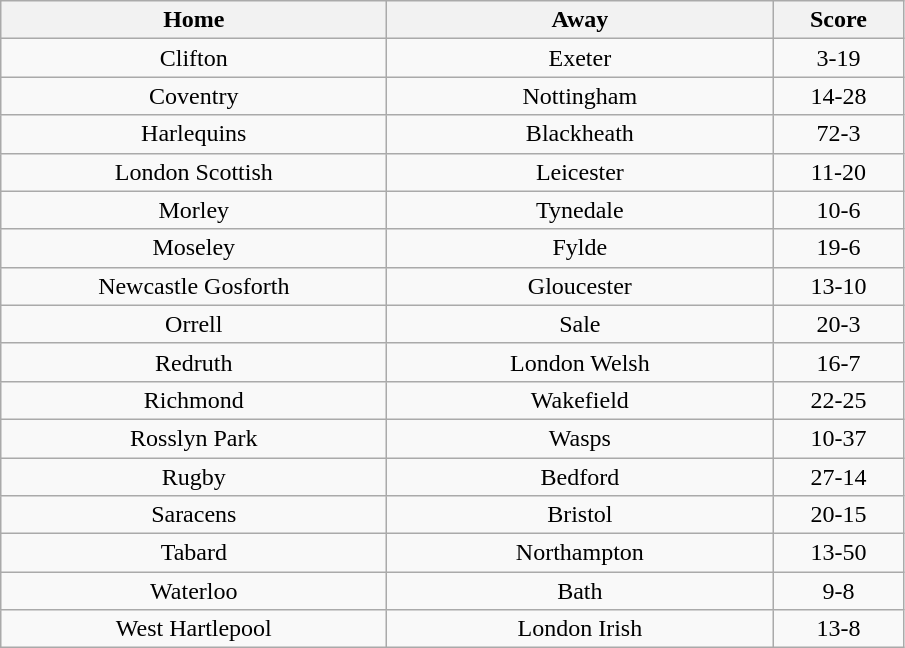<table class="wikitable" style="text-align: center">
<tr>
<th width=250>Home</th>
<th width=250>Away</th>
<th width=80>Score</th>
</tr>
<tr>
<td>Clifton</td>
<td>Exeter</td>
<td>3-19</td>
</tr>
<tr>
<td>Coventry</td>
<td>Nottingham</td>
<td>14-28</td>
</tr>
<tr>
<td>Harlequins</td>
<td>Blackheath</td>
<td>72-3</td>
</tr>
<tr>
<td>London Scottish</td>
<td>Leicester</td>
<td>11-20</td>
</tr>
<tr>
<td>Morley</td>
<td>Tynedale</td>
<td>10-6</td>
</tr>
<tr>
<td>Moseley</td>
<td>Fylde</td>
<td>19-6</td>
</tr>
<tr>
<td>Newcastle Gosforth</td>
<td>Gloucester</td>
<td>13-10</td>
</tr>
<tr>
<td>Orrell</td>
<td>Sale</td>
<td>20-3</td>
</tr>
<tr>
<td>Redruth</td>
<td>London Welsh</td>
<td>16-7</td>
</tr>
<tr>
<td>Richmond</td>
<td>Wakefield</td>
<td>22-25</td>
</tr>
<tr>
<td>Rosslyn Park</td>
<td>Wasps</td>
<td>10-37</td>
</tr>
<tr>
<td>Rugby</td>
<td>Bedford</td>
<td>27-14</td>
</tr>
<tr>
<td>Saracens</td>
<td>Bristol</td>
<td>20-15</td>
</tr>
<tr>
<td>Tabard</td>
<td>Northampton</td>
<td>13-50</td>
</tr>
<tr>
<td>Waterloo</td>
<td>Bath</td>
<td>9-8</td>
</tr>
<tr>
<td>West Hartlepool</td>
<td>London Irish</td>
<td>13-8</td>
</tr>
</table>
